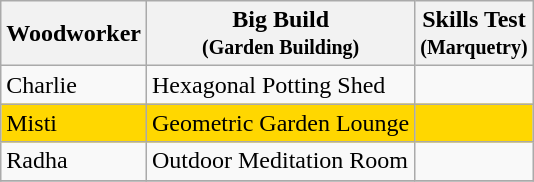<table class="wikitable" style="text-align:center;">
<tr>
<th>Woodworker</th>
<th>Big Build<br><small>(Garden Building)</small></th>
<th>Skills Test<br><small>(Marquetry)</small></th>
</tr>
<tr>
<td align="left">Charlie</td>
<td align="left">Hexagonal Potting Shed</td>
<td></td>
</tr>
<tr style="background:Gold;">
<td align="left">Misti</td>
<td align="left">Geometric Garden Lounge</td>
<td></td>
</tr>
<tr>
<td align="left">Radha</td>
<td align="left">Outdoor Meditation Room</td>
<td></td>
</tr>
<tr>
</tr>
</table>
